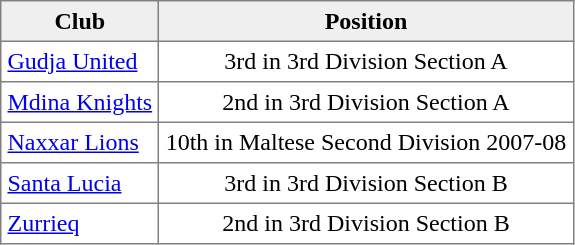<table border="1" cellpadding="4" cellspacing="0" style="text-align:center; border-collapse:collapse;">
<tr style="background:#efefef;">
<th>Club<br></th>
<th>Position</th>
</tr>
<tr>
<td style="text-align:left;"><a href='#'>Gudja United</a></td>
<td>3rd in 3rd Division Section A</td>
</tr>
<tr>
<td style="text-align:left;"><a href='#'>Mdina Knights</a></td>
<td>2nd in 3rd Division Section A</td>
</tr>
<tr>
<td style="text-align:left;"><a href='#'>Naxxar Lions</a></td>
<td>10th in Maltese Second Division 2007-08</td>
</tr>
<tr>
<td style="text-align:left;"><a href='#'>Santa Lucia</a></td>
<td>3rd in 3rd Division Section B</td>
</tr>
<tr>
<td style="text-align:left;"><a href='#'>Zurrieq</a></td>
<td>2nd in 3rd Division Section B</td>
</tr>
</table>
